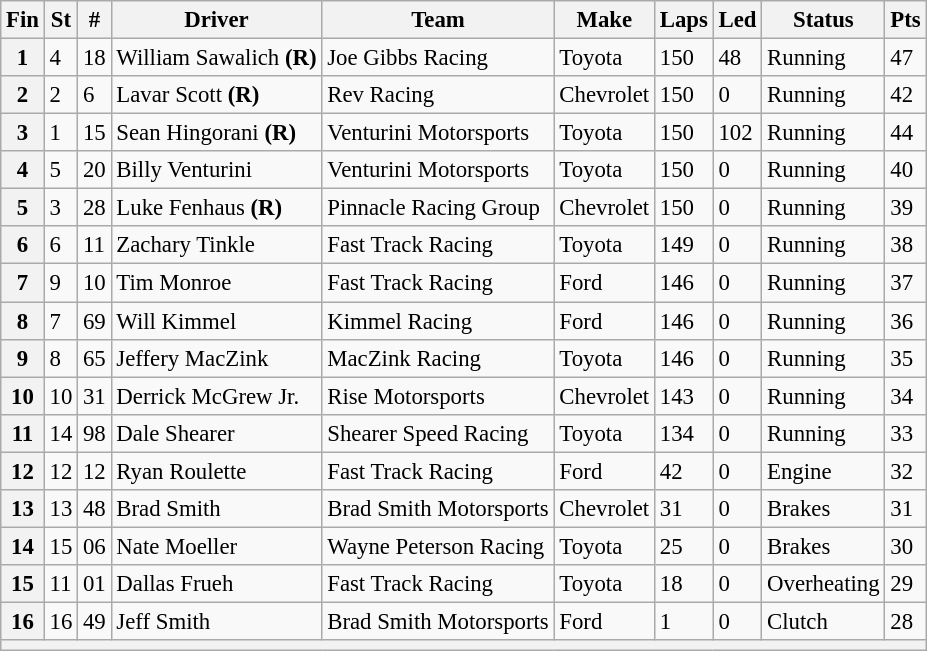<table class="wikitable" style="font-size:95%">
<tr>
<th>Fin</th>
<th>St</th>
<th>#</th>
<th>Driver</th>
<th>Team</th>
<th>Make</th>
<th>Laps</th>
<th>Led</th>
<th>Status</th>
<th>Pts</th>
</tr>
<tr>
<th>1</th>
<td>4</td>
<td>18</td>
<td>William Sawalich <strong>(R)</strong></td>
<td>Joe Gibbs Racing</td>
<td>Toyota</td>
<td>150</td>
<td>48</td>
<td>Running</td>
<td>47</td>
</tr>
<tr>
<th>2</th>
<td>2</td>
<td>6</td>
<td>Lavar Scott <strong>(R)</strong></td>
<td>Rev Racing</td>
<td>Chevrolet</td>
<td>150</td>
<td>0</td>
<td>Running</td>
<td>42</td>
</tr>
<tr>
<th>3</th>
<td>1</td>
<td>15</td>
<td>Sean Hingorani <strong>(R)</strong></td>
<td>Venturini Motorsports</td>
<td>Toyota</td>
<td>150</td>
<td>102</td>
<td>Running</td>
<td>44</td>
</tr>
<tr>
<th>4</th>
<td>5</td>
<td>20</td>
<td>Billy Venturini</td>
<td>Venturini Motorsports</td>
<td>Toyota</td>
<td>150</td>
<td>0</td>
<td>Running</td>
<td>40</td>
</tr>
<tr>
<th>5</th>
<td>3</td>
<td>28</td>
<td>Luke Fenhaus <strong>(R)</strong></td>
<td>Pinnacle Racing Group</td>
<td>Chevrolet</td>
<td>150</td>
<td>0</td>
<td>Running</td>
<td>39</td>
</tr>
<tr>
<th>6</th>
<td>6</td>
<td>11</td>
<td>Zachary Tinkle</td>
<td>Fast Track Racing</td>
<td>Toyota</td>
<td>149</td>
<td>0</td>
<td>Running</td>
<td>38</td>
</tr>
<tr>
<th>7</th>
<td>9</td>
<td>10</td>
<td>Tim Monroe</td>
<td>Fast Track Racing</td>
<td>Ford</td>
<td>146</td>
<td>0</td>
<td>Running</td>
<td>37</td>
</tr>
<tr>
<th>8</th>
<td>7</td>
<td>69</td>
<td>Will Kimmel</td>
<td>Kimmel Racing</td>
<td>Ford</td>
<td>146</td>
<td>0</td>
<td>Running</td>
<td>36</td>
</tr>
<tr>
<th>9</th>
<td>8</td>
<td>65</td>
<td>Jeffery MacZink</td>
<td>MacZink Racing</td>
<td>Toyota</td>
<td>146</td>
<td>0</td>
<td>Running</td>
<td>35</td>
</tr>
<tr>
<th>10</th>
<td>10</td>
<td>31</td>
<td>Derrick McGrew Jr.</td>
<td>Rise Motorsports</td>
<td>Chevrolet</td>
<td>143</td>
<td>0</td>
<td>Running</td>
<td>34</td>
</tr>
<tr>
<th>11</th>
<td>14</td>
<td>98</td>
<td>Dale Shearer</td>
<td>Shearer Speed Racing</td>
<td>Toyota</td>
<td>134</td>
<td>0</td>
<td>Running</td>
<td>33</td>
</tr>
<tr>
<th>12</th>
<td>12</td>
<td>12</td>
<td>Ryan Roulette</td>
<td>Fast Track Racing</td>
<td>Ford</td>
<td>42</td>
<td>0</td>
<td>Engine</td>
<td>32</td>
</tr>
<tr>
<th>13</th>
<td>13</td>
<td>48</td>
<td>Brad Smith</td>
<td>Brad Smith Motorsports</td>
<td>Chevrolet</td>
<td>31</td>
<td>0</td>
<td>Brakes</td>
<td>31</td>
</tr>
<tr>
<th>14</th>
<td>15</td>
<td>06</td>
<td>Nate Moeller</td>
<td>Wayne Peterson Racing</td>
<td>Toyota</td>
<td>25</td>
<td>0</td>
<td>Brakes</td>
<td>30</td>
</tr>
<tr>
<th>15</th>
<td>11</td>
<td>01</td>
<td>Dallas Frueh</td>
<td>Fast Track Racing</td>
<td>Toyota</td>
<td>18</td>
<td>0</td>
<td>Overheating</td>
<td>29</td>
</tr>
<tr>
<th>16</th>
<td>16</td>
<td>49</td>
<td>Jeff Smith</td>
<td>Brad Smith Motorsports</td>
<td>Ford</td>
<td>1</td>
<td>0</td>
<td>Clutch</td>
<td>28</td>
</tr>
<tr>
<th colspan="10"></th>
</tr>
</table>
